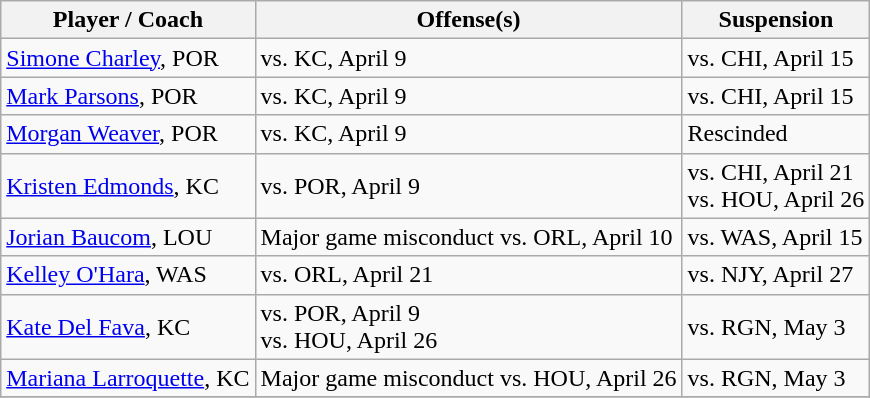<table class="wikitable sortable plainrowheaders">
<tr>
<th>Player / Coach</th>
<th>Offense(s)</th>
<th>Suspension</th>
</tr>
<tr>
<td> <a href='#'>Simone Charley</a>, POR</td>
<td> vs. KC, April 9</td>
<td>vs. CHI, April 15</td>
</tr>
<tr>
<td> <a href='#'>Mark Parsons</a>, POR</td>
<td> vs. KC, April 9</td>
<td>vs. CHI, April 15</td>
</tr>
<tr>
<td> <a href='#'>Morgan Weaver</a>, POR</td>
<td> vs. KC, April 9</td>
<td>Rescinded</td>
</tr>
<tr>
<td> <a href='#'>Kristen Edmonds</a>, KC</td>
<td> vs. POR, April 9</td>
<td>vs. CHI, April 21<br>vs. HOU, April 26</td>
</tr>
<tr>
<td> <a href='#'>Jorian Baucom</a>, LOU</td>
<td>Major game misconduct vs. ORL, April 10</td>
<td>vs. WAS, April 15</td>
</tr>
<tr>
<td> <a href='#'>Kelley O'Hara</a>, WAS</td>
<td> vs. ORL, April 21</td>
<td>vs. NJY, April 27</td>
</tr>
<tr>
<td> <a href='#'>Kate Del Fava</a>, KC</td>
<td> vs. POR, April 9<br> vs. HOU, April 26</td>
<td>vs. RGN, May 3</td>
</tr>
<tr>
<td> <a href='#'>Mariana Larroquette</a>, KC</td>
<td>Major game misconduct vs. HOU, April 26</td>
<td>vs. RGN, May 3</td>
</tr>
<tr>
</tr>
</table>
